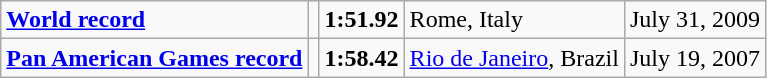<table class="wikitable">
<tr>
<td><strong><a href='#'>World record</a></strong></td>
<td></td>
<td><strong>1:51.92</strong></td>
<td>Rome, Italy</td>
<td>July 31, 2009</td>
</tr>
<tr>
<td><strong><a href='#'>Pan American Games record</a></strong></td>
<td></td>
<td><strong>1:58.42</strong></td>
<td><a href='#'>Rio de Janeiro</a>, Brazil</td>
<td>July 19, 2007</td>
</tr>
</table>
